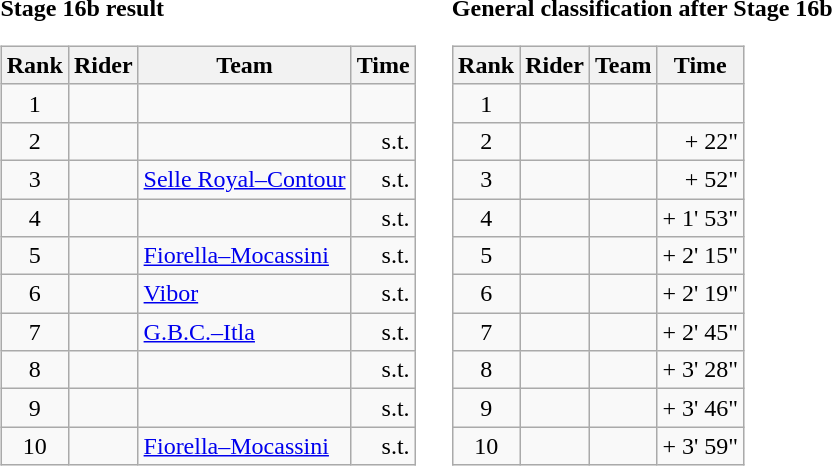<table>
<tr>
<td><strong>Stage 16b result</strong><br><table class="wikitable">
<tr>
<th scope="col">Rank</th>
<th scope="col">Rider</th>
<th scope="col">Team</th>
<th scope="col">Time</th>
</tr>
<tr>
<td style="text-align:center;">1</td>
<td></td>
<td></td>
<td style="text-align:right;"></td>
</tr>
<tr>
<td style="text-align:center;">2</td>
<td></td>
<td></td>
<td style="text-align:right;">s.t.</td>
</tr>
<tr>
<td style="text-align:center;">3</td>
<td></td>
<td><a href='#'>Selle Royal–Contour</a></td>
<td style="text-align:right;">s.t.</td>
</tr>
<tr>
<td style="text-align:center;">4</td>
<td></td>
<td></td>
<td style="text-align:right;">s.t.</td>
</tr>
<tr>
<td style="text-align:center;">5</td>
<td></td>
<td><a href='#'>Fiorella–Mocassini</a></td>
<td style="text-align:right;">s.t.</td>
</tr>
<tr>
<td style="text-align:center;">6</td>
<td></td>
<td><a href='#'>Vibor</a></td>
<td style="text-align:right;">s.t.</td>
</tr>
<tr>
<td style="text-align:center;">7</td>
<td></td>
<td><a href='#'>G.B.C.–Itla</a></td>
<td style="text-align:right;">s.t.</td>
</tr>
<tr>
<td style="text-align:center;">8</td>
<td></td>
<td></td>
<td style="text-align:right;">s.t.</td>
</tr>
<tr>
<td style="text-align:center;">9</td>
<td></td>
<td></td>
<td style="text-align:right;">s.t.</td>
</tr>
<tr>
<td style="text-align:center;">10</td>
<td></td>
<td><a href='#'>Fiorella–Mocassini</a></td>
<td style="text-align:right;">s.t.</td>
</tr>
</table>
</td>
<td></td>
<td><strong>General classification after Stage 16b</strong><br><table class="wikitable">
<tr>
<th scope="col">Rank</th>
<th scope="col">Rider</th>
<th scope="col">Team</th>
<th scope="col">Time</th>
</tr>
<tr>
<td style="text-align:center;">1</td>
<td></td>
<td></td>
<td style="text-align:right;"></td>
</tr>
<tr>
<td style="text-align:center;">2</td>
<td></td>
<td></td>
<td style="text-align:right;">+ 22"</td>
</tr>
<tr>
<td style="text-align:center;">3</td>
<td></td>
<td></td>
<td style="text-align:right;">+ 52"</td>
</tr>
<tr>
<td style="text-align:center;">4</td>
<td></td>
<td></td>
<td style="text-align:right;">+ 1' 53"</td>
</tr>
<tr>
<td style="text-align:center;">5</td>
<td></td>
<td></td>
<td style="text-align:right;">+ 2' 15"</td>
</tr>
<tr>
<td style="text-align:center;">6</td>
<td></td>
<td></td>
<td style="text-align:right;">+ 2' 19"</td>
</tr>
<tr>
<td style="text-align:center;">7</td>
<td></td>
<td></td>
<td style="text-align:right;">+ 2' 45"</td>
</tr>
<tr>
<td style="text-align:center;">8</td>
<td></td>
<td></td>
<td style="text-align:right;">+ 3' 28"</td>
</tr>
<tr>
<td style="text-align:center;">9</td>
<td></td>
<td></td>
<td style="text-align:right;">+ 3' 46"</td>
</tr>
<tr>
<td style="text-align:center;">10</td>
<td></td>
<td></td>
<td style="text-align:right;">+ 3' 59"</td>
</tr>
</table>
</td>
</tr>
</table>
